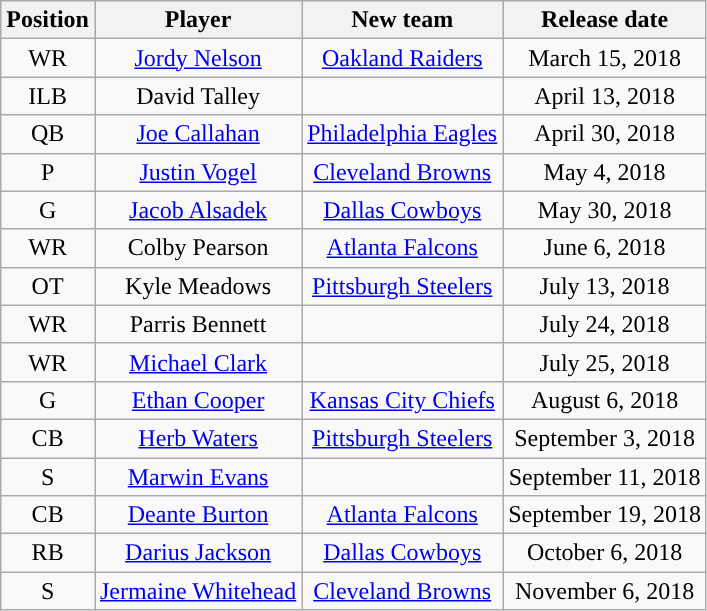<table class="wikitable" style="text-align:center">
<tr>
<th>Position</th>
<th>Player</th>
<th>New team</th>
<th>Release date</th>
</tr>
<tr>
<td>WR</td>
<td><a href='#'>Jordy Nelson</a></td>
<td><a href='#'>Oakland Raiders</a></td>
<td>March 15, 2018</td>
</tr>
<tr>
<td>ILB</td>
<td>David Talley</td>
<td></td>
<td>April 13, 2018</td>
</tr>
<tr>
<td>QB</td>
<td><a href='#'>Joe Callahan</a></td>
<td><a href='#'>Philadelphia Eagles</a></td>
<td>April 30, 2018</td>
</tr>
<tr>
<td>P</td>
<td><a href='#'>Justin Vogel</a></td>
<td><a href='#'>Cleveland Browns</a></td>
<td>May 4, 2018</td>
</tr>
<tr>
<td>G</td>
<td><a href='#'>Jacob Alsadek</a></td>
<td><a href='#'>Dallas Cowboys</a></td>
<td>May 30, 2018</td>
</tr>
<tr>
<td>WR</td>
<td>Colby Pearson</td>
<td><a href='#'>Atlanta Falcons</a></td>
<td>June 6, 2018</td>
</tr>
<tr>
<td>OT</td>
<td>Kyle Meadows</td>
<td><a href='#'>Pittsburgh Steelers</a></td>
<td>July 13, 2018</td>
</tr>
<tr>
<td>WR</td>
<td>Parris Bennett</td>
<td></td>
<td>July 24, 2018</td>
</tr>
<tr>
<td>WR</td>
<td><a href='#'>Michael Clark</a></td>
<td></td>
<td>July 25, 2018</td>
</tr>
<tr>
<td>G</td>
<td><a href='#'>Ethan Cooper</a></td>
<td><a href='#'>Kansas City Chiefs</a></td>
<td>August 6, 2018</td>
</tr>
<tr>
<td>CB</td>
<td><a href='#'>Herb Waters</a></td>
<td><a href='#'>Pittsburgh Steelers</a></td>
<td>September 3, 2018</td>
</tr>
<tr>
<td>S</td>
<td><a href='#'>Marwin Evans</a></td>
<td></td>
<td>September 11, 2018</td>
</tr>
<tr>
<td>CB</td>
<td><a href='#'>Deante Burton</a></td>
<td><a href='#'>Atlanta Falcons</a></td>
<td>September 19, 2018</td>
</tr>
<tr>
<td>RB</td>
<td><a href='#'>Darius Jackson</a></td>
<td><a href='#'>Dallas Cowboys</a></td>
<td>October 6, 2018</td>
</tr>
<tr>
<td>S</td>
<td><a href='#'>Jermaine Whitehead</a></td>
<td><a href='#'>Cleveland Browns</a></td>
<td>November 6, 2018</td>
</tr>
</table>
